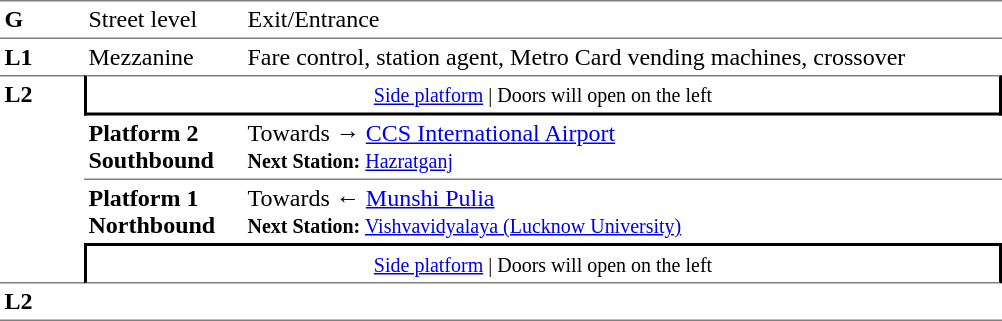<table table border=0 cellspacing=0 cellpadding=3>
<tr>
<td style="border-bottom:solid 1px gray;border-top:solid 1px gray;" width=50 valign=top><strong>G</strong></td>
<td style="border-top:solid 1px gray;border-bottom:solid 1px gray;" width=100 valign=top>Street level</td>
<td style="border-top:solid 1px gray;border-bottom:solid 1px gray;" width=500 valign=top>Exit/Entrance</td>
</tr>
<tr>
<td valign=top><strong>L1</strong></td>
<td valign=top>Mezzanine</td>
<td valign=top>Fare control, station agent, Metro Card vending machines, crossover<br></td>
</tr>
<tr>
<td style="border-top:solid 1px gray;border-bottom:solid 1px gray;" width=50 rowspan=4 valign=top><strong>L2</strong></td>
<td style="border-top:solid 1px gray;border-right:solid 2px black;border-left:solid 2px black;border-bottom:solid 2px black;text-align:center;" colspan=2><small><a href='#'>Side platform</a> | Doors will open on the left </small></td>
</tr>
<tr>
<td style="border-bottom:solid 1px gray;" width=100><span><strong>Platform 2</strong><br><strong>Southbound</strong></span></td>
<td style="border-bottom:solid 1px gray;" width=500>Towards → <a href='#'>CCS International Airport</a><br><small><strong>Next Station:</strong> <a href='#'>Hazratganj</a></small></td>
</tr>
<tr>
<td><span><strong>Platform 1</strong><br><strong>Northbound</strong></span></td>
<td><span></span>Towards ← <a href='#'>Munshi Pulia</a><br><small><strong>Next Station:</strong> <a href='#'>Vishvavidyalaya (Lucknow University)</a></small></td>
</tr>
<tr>
<td style="border-top:solid 2px black;border-right:solid 2px black;border-left:solid 2px black;border-bottom:solid 1px gray;text-align:center;" colspan=2><small><a href='#'>Side platform</a> | Doors will open on the left </small></td>
</tr>
<tr>
<td style="border-bottom:solid 1px gray;" width=50 rowspan=2 valign=top><strong>L2</strong></td>
<td style="border-bottom:solid 1px gray;" width=100></td>
<td style="border-bottom:solid 1px gray;" width=500></td>
</tr>
<tr>
</tr>
</table>
